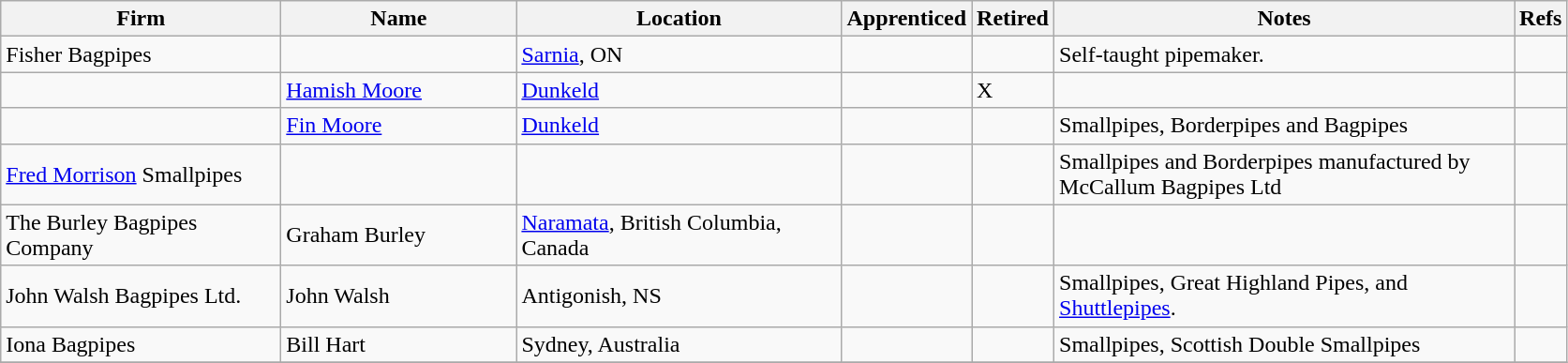<table class="sortable wikitable sort-under">
<tr>
<th style="width:12em;">Firm</th>
<th style="width:10em;">Name</th>
<th style="width:14em;">Location</th>
<th style="width:1.5em;">Apprenticed</th>
<th style="width:1.5em;">Retired</th>
<th style="width:20em;" class=unsortable>Notes</th>
<th style="width: 1em;" class=unsortable>Refs</th>
</tr>
<tr>
<td>Fisher Bagpipes</td>
<td></td>
<td><a href='#'>Sarnia</a>, ON</td>
<td></td>
<td></td>
<td>Self-taught pipemaker.</td>
<td></td>
</tr>
<tr>
<td></td>
<td><a href='#'>Hamish Moore</a></td>
<td><a href='#'>Dunkeld</a></td>
<td></td>
<td>X</td>
<td></td>
<td></td>
</tr>
<tr>
<td></td>
<td><a href='#'>Fin Moore</a></td>
<td><a href='#'>Dunkeld</a></td>
<td></td>
<td></td>
<td>Smallpipes, Borderpipes and Bagpipes</td>
<td></td>
</tr>
<tr>
<td><a href='#'>Fred Morrison</a> Smallpipes</td>
<td></td>
<td></td>
<td></td>
<td></td>
<td>Smallpipes and Borderpipes manufactured by McCallum Bagpipes Ltd</td>
<td></td>
</tr>
<tr>
<td>The Burley Bagpipes Company</td>
<td>Graham Burley</td>
<td><a href='#'>Naramata</a>, British Columbia, Canada</td>
<td></td>
<td></td>
<td></td>
<td></td>
</tr>
<tr>
<td>John Walsh Bagpipes Ltd.</td>
<td>John Walsh</td>
<td>Antigonish, NS</td>
<td></td>
<td></td>
<td>Smallpipes, Great Highland Pipes, and <a href='#'>Shuttlepipes</a>.</td>
<td></td>
</tr>
<tr>
<td>Iona Bagpipes</td>
<td>Bill Hart</td>
<td>Sydney, Australia</td>
<td></td>
<td></td>
<td>Smallpipes, Scottish Double Smallpipes</td>
<td></td>
</tr>
<tr>
</tr>
</table>
